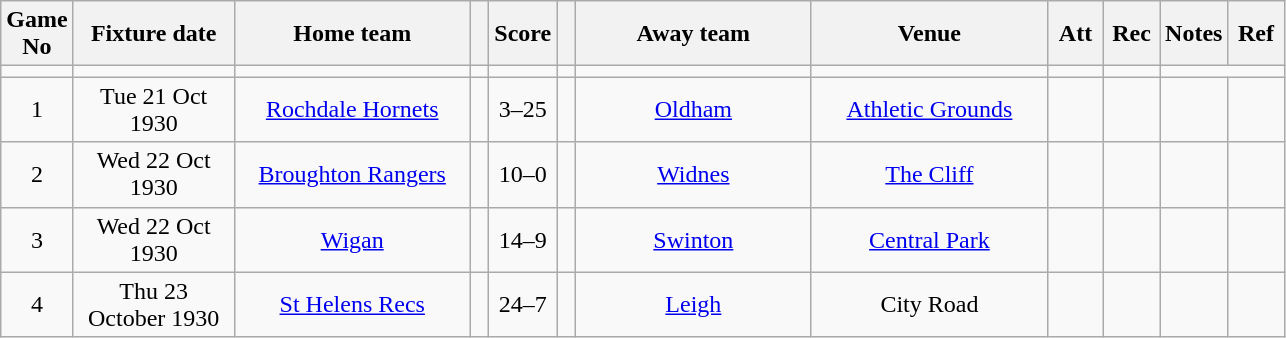<table class="wikitable" style="text-align:center;">
<tr>
<th width=20 abbr="No">Game No</th>
<th width=100 abbr="Date">Fixture date</th>
<th width=150 abbr="Home team">Home team</th>
<th width=5 abbr="space"></th>
<th width=20 abbr="Score">Score</th>
<th width=5 abbr="space"></th>
<th width=150 abbr="Away team">Away team</th>
<th width=150 abbr="Venue">Venue</th>
<th width=30 abbr="Att">Att</th>
<th width=30 abbr="Rec">Rec</th>
<th width=20 abbr="Notes">Notes</th>
<th width=30 abbr="Ref">Ref</th>
</tr>
<tr>
<td></td>
<td></td>
<td></td>
<td></td>
<td></td>
<td></td>
<td></td>
<td></td>
<td></td>
<td></td>
</tr>
<tr>
<td>1</td>
<td>Tue 21 Oct 1930</td>
<td><a href='#'>Rochdale Hornets</a></td>
<td></td>
<td>3–25</td>
<td></td>
<td><a href='#'>Oldham</a></td>
<td><a href='#'>Athletic Grounds</a></td>
<td></td>
<td></td>
<td></td>
<td></td>
</tr>
<tr>
<td>2</td>
<td>Wed 22 Oct 1930</td>
<td><a href='#'>Broughton Rangers</a></td>
<td></td>
<td>10–0</td>
<td></td>
<td><a href='#'>Widnes</a></td>
<td><a href='#'>The Cliff</a></td>
<td></td>
<td></td>
<td></td>
<td></td>
</tr>
<tr>
<td>3</td>
<td>Wed 22 Oct 1930</td>
<td><a href='#'>Wigan</a></td>
<td></td>
<td>14–9</td>
<td></td>
<td><a href='#'>Swinton</a></td>
<td><a href='#'>Central Park</a></td>
<td></td>
<td></td>
<td></td>
<td></td>
</tr>
<tr>
<td>4</td>
<td>Thu 23 October 1930</td>
<td><a href='#'>St Helens Recs</a></td>
<td></td>
<td>24–7</td>
<td></td>
<td><a href='#'>Leigh</a></td>
<td>City Road</td>
<td></td>
<td></td>
<td></td>
<td></td>
</tr>
</table>
